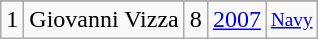<table class="wikitable">
<tr>
</tr>
<tr>
<td>1</td>
<td>Giovanni Vizza</td>
<td><abbr>8</abbr></td>
<td><a href='#'>2007</a></td>
<td style="font-size:80%;"><a href='#'>Navy</a></td>
</tr>
</table>
